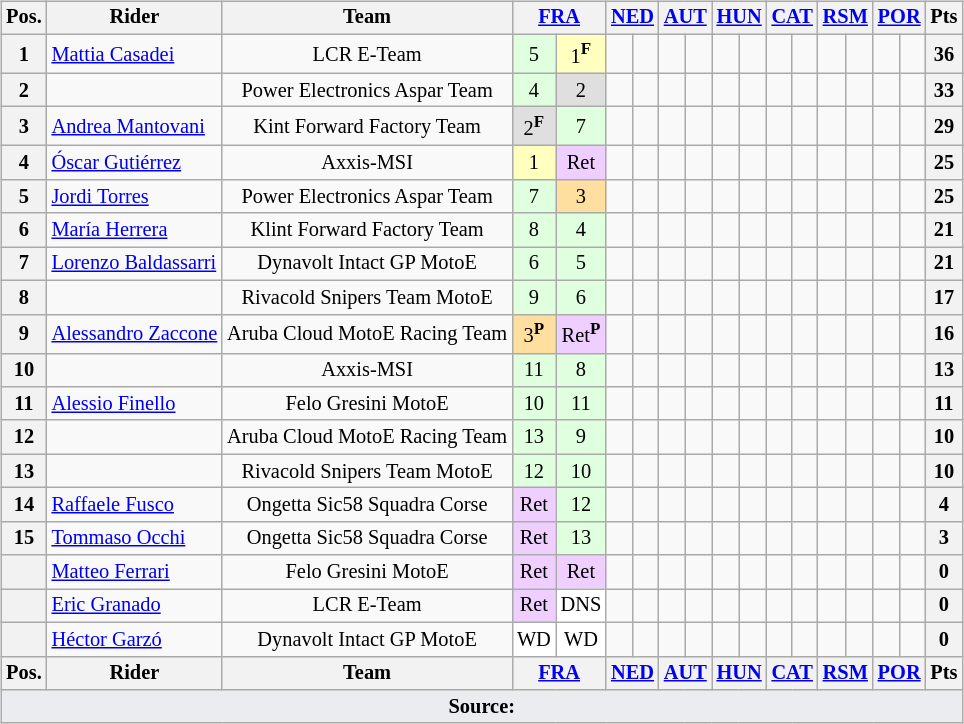<table>
<tr>
<td><br><table class="wikitable" style="font-size:85%; text-align:center;">
<tr>
<th>Pos.</th>
<th>Rider</th>
<th>Team</th>
<th colspan=2><a href='#'>FRA</a><br></th>
<th colspan=2><a href='#'>NED</a><br></th>
<th colspan=2><a href='#'>AUT</a><br></th>
<th colspan=2><a href='#'>HUN</a><br></th>
<th colspan=2><a href='#'>CAT</a><br></th>
<th colspan=2><a href='#'>RSM</a><br></th>
<th colspan=2><a href='#'>POR</a><br></th>
<th>Pts</th>
</tr>
<tr>
<th>1</th>
<td align="left"> <a href='#'>Mattia Casadei</a></td>
<td>LCR E-Team</td>
<td bgcolor="#dfffdf">5</td>
<td bgcolor="#ffffbf">1<strong><sup>F</sup></strong></td>
<td></td>
<td></td>
<td></td>
<td></td>
<td></td>
<td></td>
<td></td>
<td></td>
<td></td>
<td></td>
<td></td>
<td></td>
<th>36</th>
</tr>
<tr>
<th>2</th>
<td align="left"> </td>
<td>Power Electronics Aspar Team</td>
<td bgcolor="#dfffdf">4</td>
<td bgcolor="#dfdfdf">2</td>
<td></td>
<td></td>
<td></td>
<td></td>
<td></td>
<td></td>
<td></td>
<td></td>
<td></td>
<td></td>
<td></td>
<td></td>
<th>33</th>
</tr>
<tr>
<th>3</th>
<td align="left"> <a href='#'>Andrea Mantovani</a></td>
<td>Kint Forward Factory Team</td>
<td bgcolor="#dfdfdf">2<strong><sup>F</sup></strong></td>
<td bgcolor="#dfffdf">7</td>
<td></td>
<td></td>
<td></td>
<td></td>
<td></td>
<td></td>
<td></td>
<td></td>
<td></td>
<td></td>
<td></td>
<td></td>
<th>29</th>
</tr>
<tr>
<th>4</th>
<td align="left"> <a href='#'>Óscar Gutiérrez</a></td>
<td>Axxis-MSI</td>
<td bgcolor="#ffffbf">1</td>
<td bgcolor="#efcfff">Ret</td>
<td></td>
<td></td>
<td></td>
<td></td>
<td></td>
<td></td>
<td></td>
<td></td>
<td></td>
<td></td>
<td></td>
<td></td>
<th>25</th>
</tr>
<tr>
<th>5</th>
<td align="left"> <a href='#'>Jordi Torres</a></td>
<td>Power Electronics Aspar Team</td>
<td bgcolor="#dfffdf">7</td>
<td bgcolor="#ffdf9f">3</td>
<td></td>
<td></td>
<td></td>
<td></td>
<td></td>
<td></td>
<td></td>
<td></td>
<td></td>
<td></td>
<td></td>
<td></td>
<th>25</th>
</tr>
<tr>
<th>6</th>
<td align="left"> <a href='#'>María Herrera</a></td>
<td>Klint Forward Factory Team</td>
<td bgcolor="#dfffdf">8</td>
<td bgcolor="#dfffdf">4</td>
<td></td>
<td></td>
<td></td>
<td></td>
<td></td>
<td></td>
<td></td>
<td></td>
<td></td>
<td></td>
<td></td>
<td></td>
<th>21</th>
</tr>
<tr>
<th>7</th>
<td align="left"> <a href='#'>Lorenzo Baldassarri</a></td>
<td>Dynavolt Intact GP MotoE</td>
<td bgcolor="#dfffdf">6</td>
<td bgcolor="#dfffdf">5</td>
<td></td>
<td></td>
<td></td>
<td></td>
<td></td>
<td></td>
<td></td>
<td></td>
<td></td>
<td></td>
<td></td>
<td></td>
<th>21</th>
</tr>
<tr>
<th>8</th>
<td align="left"> </td>
<td>Rivacold Snipers Team MotoE</td>
<td bgcolor="#dfffdf">9</td>
<td bgcolor="#dfffdf">6</td>
<td></td>
<td></td>
<td></td>
<td></td>
<td></td>
<td></td>
<td></td>
<td></td>
<td></td>
<td></td>
<td></td>
<td></td>
<th>17</th>
</tr>
<tr>
<th>9</th>
<td align="left" nowrap> <a href='#'>Alessandro Zaccone</a></td>
<td nowrap>Aruba Cloud MotoE Racing Team</td>
<td bgcolor="#ffdf9f">3<strong><sup>P</sup></strong></td>
<td bgcolor="#efcfff">Ret<strong><sup>P</sup></strong></td>
<td></td>
<td></td>
<td></td>
<td></td>
<td></td>
<td></td>
<td></td>
<td></td>
<td></td>
<td></td>
<td></td>
<td></td>
<th>16</th>
</tr>
<tr>
<th>10</th>
<td align="left"> </td>
<td>Axxis-MSI</td>
<td bgcolor="#dfffdf">11</td>
<td bgcolor="#dfffdf">8</td>
<td></td>
<td></td>
<td></td>
<td></td>
<td></td>
<td></td>
<td></td>
<td></td>
<td></td>
<td></td>
<td></td>
<td></td>
<th>13</th>
</tr>
<tr>
<th>11</th>
<td align="left"> <a href='#'>Alessio Finello</a></td>
<td>Felo Gresini MotoE</td>
<td bgcolor="#dfffdf">10</td>
<td bgcolor="#dfffdf">11</td>
<td></td>
<td></td>
<td></td>
<td></td>
<td></td>
<td></td>
<td></td>
<td></td>
<td></td>
<td></td>
<td></td>
<td></td>
<th>11</th>
</tr>
<tr>
<th>12</th>
<td align="left"> </td>
<td>Aruba Cloud MotoE Racing Team</td>
<td bgcolor="#dfffdf">13</td>
<td bgcolor="#dfffdf">9</td>
<td></td>
<td></td>
<td></td>
<td></td>
<td></td>
<td></td>
<td></td>
<td></td>
<td></td>
<td></td>
<td></td>
<td></td>
<th>10</th>
</tr>
<tr>
<th>13</th>
<td align="left"> </td>
<td>Rivacold Snipers Team MotoE</td>
<td bgcolor="#dfffdf">12</td>
<td bgcolor="#dfffdf">10</td>
<td></td>
<td></td>
<td></td>
<td></td>
<td></td>
<td></td>
<td></td>
<td></td>
<td></td>
<td></td>
<td></td>
<td></td>
<th>10</th>
</tr>
<tr>
<th>14</th>
<td align="left"> <a href='#'>Raffaele Fusco</a></td>
<td>Ongetta Sic58 Squadra Corse</td>
<td bgcolor="#efcfff">Ret</td>
<td bgcolor="#dfffdf">12</td>
<td></td>
<td></td>
<td></td>
<td></td>
<td></td>
<td></td>
<td></td>
<td></td>
<td></td>
<td></td>
<td></td>
<td></td>
<th>4</th>
</tr>
<tr>
<th>15</th>
<td align="left"> <a href='#'>Tommaso Occhi</a></td>
<td>Ongetta Sic58 Squadra Corse</td>
<td bgcolor="#efcfff">Ret</td>
<td bgcolor="#dfffdf">13</td>
<td></td>
<td></td>
<td></td>
<td></td>
<td></td>
<td></td>
<td></td>
<td></td>
<td></td>
<td></td>
<td></td>
<td></td>
<th>3</th>
</tr>
<tr>
<th></th>
<td align="left"> <a href='#'>Matteo Ferrari</a></td>
<td>Felo Gresini MotoE</td>
<td bgcolor="#efcfff">Ret</td>
<td bgcolor="#efcfff">Ret</td>
<td></td>
<td></td>
<td></td>
<td></td>
<td></td>
<td></td>
<td></td>
<td></td>
<td></td>
<td></td>
<td></td>
<td></td>
<th>0</th>
</tr>
<tr>
<th></th>
<td align="left"> <a href='#'>Eric Granado</a></td>
<td>LCR E-Team</td>
<td bgcolor="#efcfff">Ret</td>
<td bgcolor="#ffffff">DNS</td>
<td></td>
<td></td>
<td></td>
<td></td>
<td></td>
<td></td>
<td></td>
<td></td>
<td></td>
<td></td>
<td></td>
<td></td>
<th>0</th>
</tr>
<tr>
<th></th>
<td align="left"> <a href='#'>Héctor Garzó</a></td>
<td>Dynavolt Intact GP MotoE</td>
<td bgcolor="#ffffff">WD</td>
<td bgcolor="#ffffff">WD</td>
<td></td>
<td></td>
<td></td>
<td></td>
<td></td>
<td></td>
<td></td>
<td></td>
<td></td>
<td></td>
<td></td>
<td></td>
<th>0</th>
</tr>
<tr>
<th>Pos.</th>
<th>Rider</th>
<th>Team</th>
<th colspan=2><a href='#'>FRA</a><br></th>
<th colspan=2><a href='#'>NED</a><br></th>
<th colspan=2><a href='#'>AUT</a><br></th>
<th colspan=2><a href='#'>HUN</a><br></th>
<th colspan=2><a href='#'>CAT</a><br></th>
<th colspan=2><a href='#'>RSM</a><br></th>
<th colspan=2><a href='#'>POR</a><br></th>
<th>Pts</th>
</tr>
<tr>
<td colspan="20" style="background-color:#EAECF0;text-align:center"><strong>Source:</strong></td>
</tr>
</table>
</td>
<td valign="top"><br></td>
</tr>
</table>
